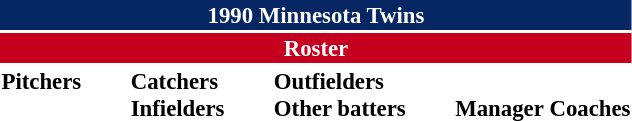<table class="toccolours" style="font-size: 95%;">
<tr>
<th colspan="10" style="background-color: #072764; color: #FFFFFF; text-align: center;">1990 Minnesota Twins</th>
</tr>
<tr>
<td colspan="10" style="background-color: #c6011f; color: white; text-align: center;"><strong>Roster</strong></td>
</tr>
<tr>
<td valign="top"><strong>Pitchers</strong><br>















</td>
<td width="25px"></td>
<td valign="top"><strong>Catchers</strong><br>


<strong>Infielders</strong>









</td>
<td width="25px"></td>
<td valign="top"><strong>Outfielders</strong><br>







<strong>Other batters</strong>
</td>
<td width="25px"></td>
<td valign="top"><br><strong>Manager</strong>

<strong>Coaches</strong>




</td>
</tr>
<tr>
</tr>
</table>
